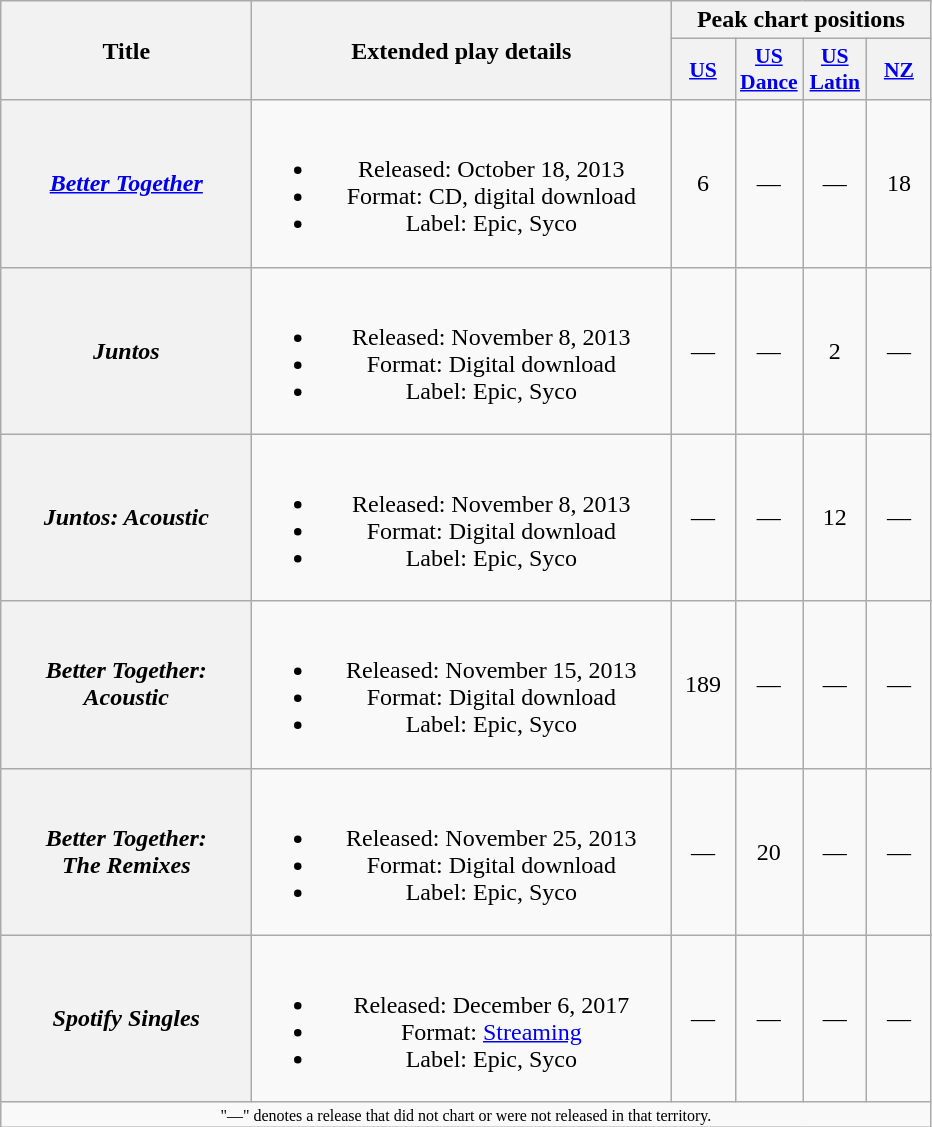<table class="wikitable plainrowheaders" style="text-align:center;" border="1">
<tr>
<th scope="col" rowspan="2" style="width:10em;">Title</th>
<th scope="col" rowspan="2" style="width:17em;">Extended play details</th>
<th scope="col" colspan="4">Peak chart positions</th>
</tr>
<tr>
<th scope="col" style="width:2.5em;font-size:90%;"><a href='#'>US</a><br></th>
<th scope="col" style="width:2.5em;font-size:90%;"><a href='#'>US<br>Dance</a><br></th>
<th scope="col" style="width:2.5em;font-size:90%;"><a href='#'>US<br>Latin</a><br></th>
<th scope="col" style="width:2.5em;font-size:90%;"><a href='#'>NZ</a><br></th>
</tr>
<tr>
<th scope="row"><em><a href='#'>Better Together</a></em></th>
<td><br><ul><li>Released: October 18, 2013</li><li>Format: CD, digital download</li><li>Label: Epic, Syco</li></ul></td>
<td>6</td>
<td>—</td>
<td>—</td>
<td>18</td>
</tr>
<tr>
<th scope="row"><em>Juntos</em></th>
<td><br><ul><li>Released: November 8, 2013</li><li>Format: Digital download</li><li>Label: Epic, Syco</li></ul></td>
<td>—</td>
<td>—</td>
<td>2</td>
<td>—</td>
</tr>
<tr>
<th scope="row"><em>Juntos: Acoustic</em></th>
<td><br><ul><li>Released: November 8, 2013</li><li>Format: Digital download</li><li>Label: Epic, Syco</li></ul></td>
<td>—</td>
<td>—</td>
<td>12</td>
<td>—</td>
</tr>
<tr>
<th scope="row"><em>Better Together:<br>Acoustic</em></th>
<td><br><ul><li>Released: November 15, 2013</li><li>Format: Digital download</li><li>Label: Epic, Syco</li></ul></td>
<td>189</td>
<td>—</td>
<td>—</td>
<td>—</td>
</tr>
<tr>
<th scope="row"><em>Better Together:<br>The Remixes</em></th>
<td><br><ul><li>Released: November 25, 2013</li><li>Format: Digital download</li><li>Label: Epic, Syco</li></ul></td>
<td>—</td>
<td>20</td>
<td>—</td>
<td>—</td>
</tr>
<tr>
<th scope="row"><em>Spotify Singles</em></th>
<td><br><ul><li>Released: December 6, 2017</li><li>Format: <a href='#'>Streaming</a></li><li>Label: Epic, Syco</li></ul></td>
<td>—</td>
<td>—</td>
<td>—</td>
<td>—</td>
</tr>
<tr>
<td align="center" colspan="6" style="font-size:8pt">"—" denotes a release that did not chart or were not released in that territory.</td>
</tr>
</table>
